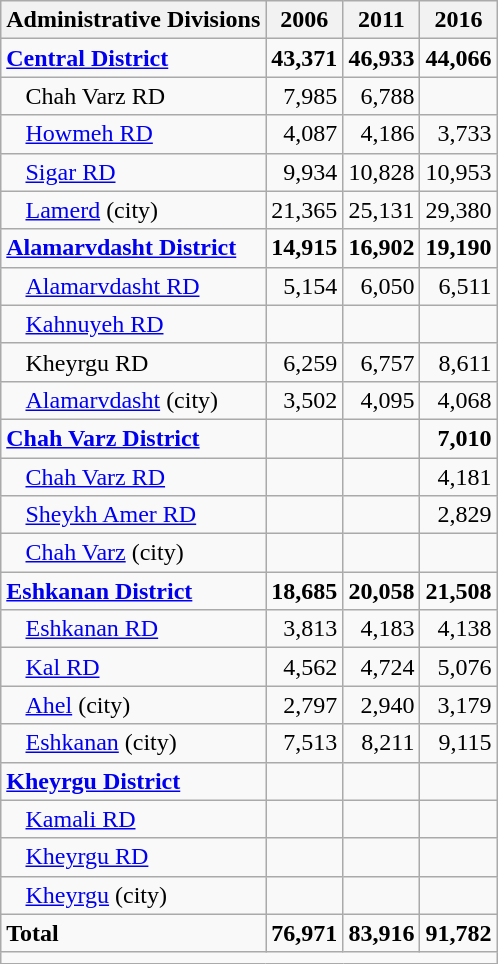<table class="wikitable">
<tr>
<th>Administrative Divisions</th>
<th>2006</th>
<th>2011</th>
<th>2016</th>
</tr>
<tr>
<td><strong><a href='#'>Central District</a></strong></td>
<td style="text-align: right;"><strong>43,371</strong></td>
<td style="text-align: right;"><strong>46,933</strong></td>
<td style="text-align: right;"><strong>44,066</strong></td>
</tr>
<tr>
<td style="padding-left: 1em;">Chah Varz RD</td>
<td style="text-align: right;">7,985</td>
<td style="text-align: right;">6,788</td>
<td style="text-align: right;"></td>
</tr>
<tr>
<td style="padding-left: 1em;"><a href='#'>Howmeh RD</a></td>
<td style="text-align: right;">4,087</td>
<td style="text-align: right;">4,186</td>
<td style="text-align: right;">3,733</td>
</tr>
<tr>
<td style="padding-left: 1em;"><a href='#'>Sigar RD</a></td>
<td style="text-align: right;">9,934</td>
<td style="text-align: right;">10,828</td>
<td style="text-align: right;">10,953</td>
</tr>
<tr>
<td style="padding-left: 1em;"><a href='#'>Lamerd</a> (city)</td>
<td style="text-align: right;">21,365</td>
<td style="text-align: right;">25,131</td>
<td style="text-align: right;">29,380</td>
</tr>
<tr>
<td><strong><a href='#'>Alamarvdasht District</a></strong></td>
<td style="text-align: right;"><strong>14,915</strong></td>
<td style="text-align: right;"><strong>16,902</strong></td>
<td style="text-align: right;"><strong>19,190</strong></td>
</tr>
<tr>
<td style="padding-left: 1em;"><a href='#'>Alamarvdasht RD</a></td>
<td style="text-align: right;">5,154</td>
<td style="text-align: right;">6,050</td>
<td style="text-align: right;">6,511</td>
</tr>
<tr>
<td style="padding-left: 1em;"><a href='#'>Kahnuyeh RD</a></td>
<td style="text-align: right;"></td>
<td style="text-align: right;"></td>
<td style="text-align: right;"></td>
</tr>
<tr>
<td style="padding-left: 1em;">Kheyrgu RD</td>
<td style="text-align: right;">6,259</td>
<td style="text-align: right;">6,757</td>
<td style="text-align: right;">8,611</td>
</tr>
<tr>
<td style="padding-left: 1em;"><a href='#'>Alamarvdasht</a> (city)</td>
<td style="text-align: right;">3,502</td>
<td style="text-align: right;">4,095</td>
<td style="text-align: right;">4,068</td>
</tr>
<tr>
<td><strong><a href='#'>Chah Varz District</a></strong></td>
<td style="text-align: right;"></td>
<td style="text-align: right;"></td>
<td style="text-align: right;"><strong>7,010</strong></td>
</tr>
<tr>
<td style="padding-left: 1em;"><a href='#'>Chah Varz RD</a></td>
<td style="text-align: right;"></td>
<td style="text-align: right;"></td>
<td style="text-align: right;">4,181</td>
</tr>
<tr>
<td style="padding-left: 1em;"><a href='#'>Sheykh Amer RD</a></td>
<td style="text-align: right;"></td>
<td style="text-align: right;"></td>
<td style="text-align: right;">2,829</td>
</tr>
<tr>
<td style="padding-left: 1em;"><a href='#'>Chah Varz</a> (city)</td>
<td style="text-align: right;"></td>
<td style="text-align: right;"></td>
<td style="text-align: right;"></td>
</tr>
<tr>
<td><strong><a href='#'>Eshkanan District</a></strong></td>
<td style="text-align: right;"><strong>18,685</strong></td>
<td style="text-align: right;"><strong>20,058</strong></td>
<td style="text-align: right;"><strong>21,508</strong></td>
</tr>
<tr>
<td style="padding-left: 1em;"><a href='#'>Eshkanan RD</a></td>
<td style="text-align: right;">3,813</td>
<td style="text-align: right;">4,183</td>
<td style="text-align: right;">4,138</td>
</tr>
<tr>
<td style="padding-left: 1em;"><a href='#'>Kal RD</a></td>
<td style="text-align: right;">4,562</td>
<td style="text-align: right;">4,724</td>
<td style="text-align: right;">5,076</td>
</tr>
<tr>
<td style="padding-left: 1em;"><a href='#'>Ahel</a> (city)</td>
<td style="text-align: right;">2,797</td>
<td style="text-align: right;">2,940</td>
<td style="text-align: right;">3,179</td>
</tr>
<tr>
<td style="padding-left: 1em;"><a href='#'>Eshkanan</a> (city)</td>
<td style="text-align: right;">7,513</td>
<td style="text-align: right;">8,211</td>
<td style="text-align: right;">9,115</td>
</tr>
<tr>
<td><strong><a href='#'>Kheyrgu District</a></strong></td>
<td style="text-align: right;"></td>
<td style="text-align: right;"></td>
<td style="text-align: right;"></td>
</tr>
<tr>
<td style="padding-left: 1em;"><a href='#'>Kamali RD</a></td>
<td style="text-align: right;"></td>
<td style="text-align: right;"></td>
<td style="text-align: right;"></td>
</tr>
<tr>
<td style="padding-left: 1em;"><a href='#'>Kheyrgu RD</a></td>
<td style="text-align: right;"></td>
<td style="text-align: right;"></td>
<td style="text-align: right;"></td>
</tr>
<tr>
<td style="padding-left: 1em;"><a href='#'>Kheyrgu</a> (city)</td>
<td style="text-align: right;"></td>
<td style="text-align: right;"></td>
<td style="text-align: right;"></td>
</tr>
<tr>
<td><strong>Total</strong></td>
<td style="text-align: right;"><strong>76,971</strong></td>
<td style="text-align: right;"><strong>83,916</strong></td>
<td style="text-align: right;"><strong>91,782</strong></td>
</tr>
<tr>
<td colspan=4></td>
</tr>
</table>
